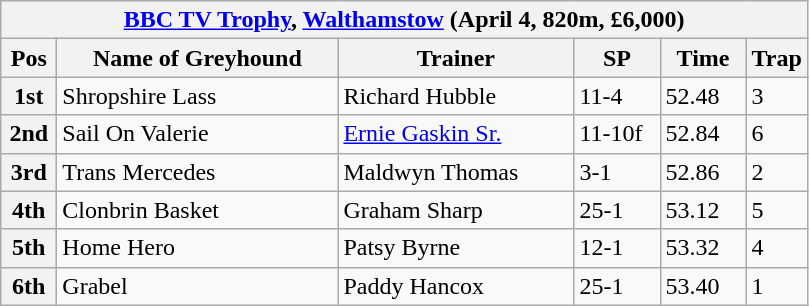<table class="wikitable">
<tr>
<th colspan="6"><a href='#'>BBC TV Trophy</a>, <a href='#'>Walthamstow</a> (April 4, 820m, £6,000)</th>
</tr>
<tr>
<th width=30>Pos</th>
<th width=180>Name of Greyhound</th>
<th width=150>Trainer</th>
<th width=50>SP</th>
<th width=50>Time</th>
<th width=30>Trap</th>
</tr>
<tr>
<th>1st</th>
<td>Shropshire Lass</td>
<td>Richard Hubble</td>
<td>11-4</td>
<td>52.48</td>
<td>3</td>
</tr>
<tr>
<th>2nd</th>
<td>Sail On Valerie</td>
<td><a href='#'>Ernie Gaskin Sr.</a></td>
<td>11-10f</td>
<td>52.84</td>
<td>6</td>
</tr>
<tr>
<th>3rd</th>
<td>Trans Mercedes</td>
<td>Maldwyn Thomas</td>
<td>3-1</td>
<td>52.86</td>
<td>2</td>
</tr>
<tr>
<th>4th</th>
<td>Clonbrin Basket</td>
<td>Graham Sharp</td>
<td>25-1</td>
<td>53.12</td>
<td>5</td>
</tr>
<tr>
<th>5th</th>
<td>Home Hero</td>
<td>Patsy Byrne</td>
<td>12-1</td>
<td>53.32</td>
<td>4</td>
</tr>
<tr>
<th>6th</th>
<td>Grabel</td>
<td>Paddy Hancox</td>
<td>25-1</td>
<td>53.40</td>
<td>1</td>
</tr>
</table>
